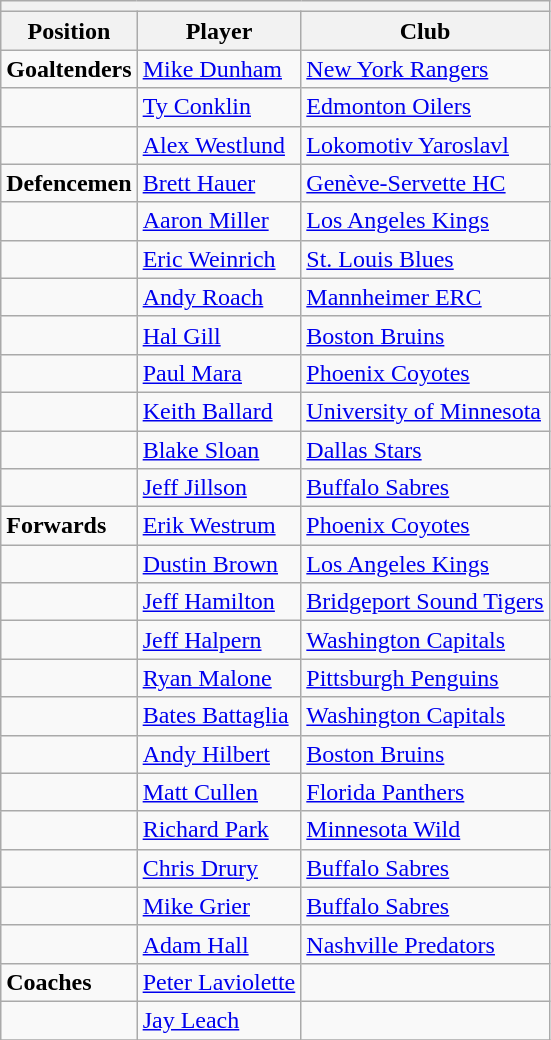<table class=wikitable>
<tr>
<th colspan="7"></th>
</tr>
<tr>
<th>Position</th>
<th>Player</th>
<th>Club</th>
</tr>
<tr>
<td><strong>Goaltenders</strong></td>
<td><a href='#'>Mike Dunham</a></td>
<td><a href='#'>New York Rangers</a></td>
</tr>
<tr>
<td></td>
<td><a href='#'>Ty Conklin</a></td>
<td><a href='#'>Edmonton Oilers</a></td>
</tr>
<tr>
<td></td>
<td><a href='#'>Alex Westlund</a></td>
<td><a href='#'>Lokomotiv Yaroslavl</a></td>
</tr>
<tr>
<td><strong>Defencemen</strong></td>
<td><a href='#'>Brett Hauer</a></td>
<td><a href='#'>Genève-Servette HC</a></td>
</tr>
<tr>
<td></td>
<td><a href='#'>Aaron Miller</a></td>
<td><a href='#'>Los Angeles Kings</a></td>
</tr>
<tr>
<td></td>
<td><a href='#'>Eric Weinrich</a></td>
<td><a href='#'>St. Louis Blues</a></td>
</tr>
<tr>
<td></td>
<td><a href='#'>Andy Roach</a></td>
<td><a href='#'>Mannheimer ERC</a></td>
</tr>
<tr>
<td></td>
<td><a href='#'>Hal Gill</a></td>
<td><a href='#'>Boston Bruins</a></td>
</tr>
<tr>
<td></td>
<td><a href='#'>Paul Mara</a></td>
<td><a href='#'>Phoenix Coyotes</a></td>
</tr>
<tr>
<td></td>
<td><a href='#'>Keith Ballard</a></td>
<td><a href='#'>University of Minnesota</a></td>
</tr>
<tr>
<td></td>
<td><a href='#'>Blake Sloan</a></td>
<td><a href='#'>Dallas Stars</a></td>
</tr>
<tr>
<td></td>
<td><a href='#'>Jeff Jillson</a></td>
<td><a href='#'>Buffalo Sabres</a></td>
</tr>
<tr>
<td><strong>Forwards</strong></td>
<td><a href='#'>Erik Westrum</a></td>
<td><a href='#'>Phoenix Coyotes</a></td>
</tr>
<tr>
<td></td>
<td><a href='#'>Dustin Brown</a></td>
<td><a href='#'>Los Angeles Kings</a></td>
</tr>
<tr>
<td></td>
<td><a href='#'>Jeff Hamilton</a></td>
<td><a href='#'>Bridgeport Sound Tigers</a></td>
</tr>
<tr>
<td></td>
<td><a href='#'>Jeff Halpern</a></td>
<td><a href='#'>Washington Capitals</a></td>
</tr>
<tr>
<td></td>
<td><a href='#'>Ryan Malone</a></td>
<td><a href='#'>Pittsburgh Penguins</a></td>
</tr>
<tr>
<td></td>
<td><a href='#'>Bates Battaglia</a></td>
<td><a href='#'>Washington Capitals</a></td>
</tr>
<tr>
<td></td>
<td><a href='#'>Andy Hilbert</a></td>
<td><a href='#'>Boston Bruins</a></td>
</tr>
<tr>
<td></td>
<td><a href='#'>Matt Cullen</a></td>
<td><a href='#'>Florida Panthers</a></td>
</tr>
<tr>
<td></td>
<td><a href='#'>Richard Park</a></td>
<td><a href='#'>Minnesota Wild</a></td>
</tr>
<tr>
<td></td>
<td><a href='#'>Chris Drury</a></td>
<td><a href='#'>Buffalo Sabres</a></td>
</tr>
<tr>
<td></td>
<td><a href='#'>Mike Grier</a></td>
<td><a href='#'>Buffalo Sabres</a></td>
</tr>
<tr>
<td></td>
<td><a href='#'>Adam Hall</a></td>
<td><a href='#'>Nashville Predators</a></td>
</tr>
<tr>
<td><strong>Coaches</strong></td>
<td><a href='#'>Peter Laviolette</a></td>
<td></td>
</tr>
<tr>
<td></td>
<td><a href='#'>Jay Leach</a></td>
<td></td>
</tr>
<tr>
</tr>
</table>
